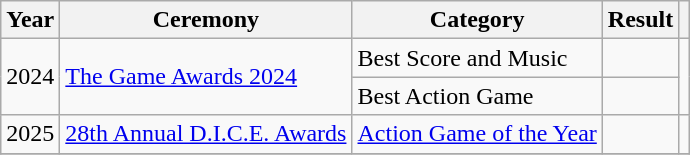<table class="wikitable plainrowheaders sortable" width="auto">
<tr>
<th scope="col">Year</th>
<th scope="col">Ceremony</th>
<th scope="col">Category</th>
<th scope="col">Result</th>
<th scope="col" class="unsortable"></th>
</tr>
<tr>
<td rowspan="2" style="text-align:center;">2024</td>
<td rowspan="2"><a href='#'>The Game Awards 2024</a></td>
<td>Best Score and Music</td>
<td></td>
<td rowspan="2" style="text-align:center;"></td>
</tr>
<tr>
<td>Best Action Game</td>
<td></td>
</tr>
<tr>
<td rowspan="1" style="text-align:center;">2025</td>
<td rowspan="1"><a href='#'>28th Annual D.I.C.E. Awards</a></td>
<td><a href='#'>Action Game of the Year</a></td>
<td></td>
<td rowspan="1"></td>
</tr>
<tr>
</tr>
</table>
